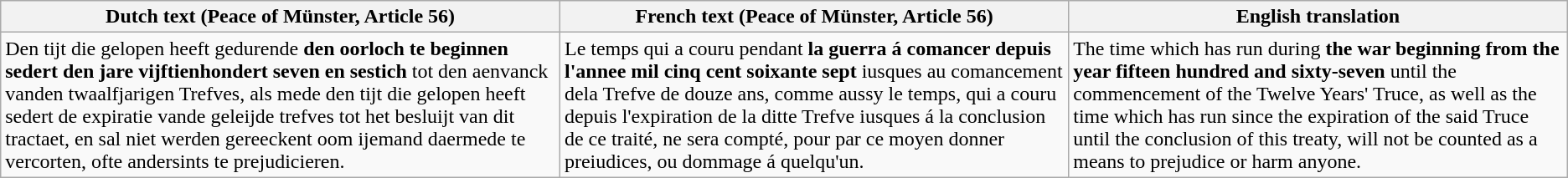<table class="wikitable">
<tr>
<th>Dutch text (Peace of Münster, Article 56)</th>
<th>French text (Peace of Münster, Article 56)</th>
<th>English translation</th>
</tr>
<tr>
<td>Den tijt die gelopen heeft gedurende <strong>den oorloch te beginnen sedert den jare vijftienhondert seven en sestich</strong> tot den aenvanck vanden twaalfjarigen Trefves, als mede den tijt die gelopen heeft sedert de expiratie vande geleijde trefves tot het besluijt van dit tractaet, en sal niet werden gereeckent oom ijemand daermede te vercorten, ofte andersints te prejudicieren.</td>
<td>Le temps qui a couru pendant <strong>la guerra á comancer depuis l'annee mil cinq cent soixante sept</strong> iusques au comancement dela Trefve de douze ans, comme aussy le temps, qui a couru depuis l'expiration de la ditte Trefve iusques á la conclusion de ce traité, ne sera compté, pour par ce moyen donner preiudices, ou dommage á quelqu'un.</td>
<td>The time which has run during <strong>the war beginning from the year fifteen hundred and sixty-seven</strong> until the commencement of the Twelve Years' Truce, as well as the time which has run since the expiration of the said Truce until the conclusion of this treaty, will not be counted as a means to prejudice or harm anyone.</td>
</tr>
</table>
